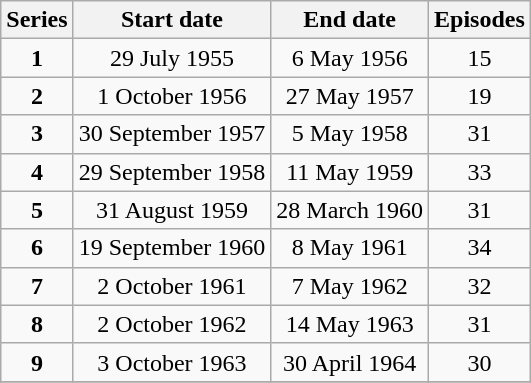<table class="wikitable" style="text-align:center;">
<tr>
<th>Series</th>
<th>Start date</th>
<th>End date</th>
<th>Episodes</th>
</tr>
<tr>
<td><strong>1</strong></td>
<td>29 July 1955</td>
<td>6 May 1956</td>
<td>15</td>
</tr>
<tr>
<td><strong>2</strong></td>
<td>1 October 1956</td>
<td>27 May 1957</td>
<td>19</td>
</tr>
<tr>
<td><strong>3</strong></td>
<td>30 September 1957</td>
<td>5 May 1958</td>
<td>31</td>
</tr>
<tr>
<td><strong>4</strong></td>
<td>29 September 1958</td>
<td>11 May 1959</td>
<td>33</td>
</tr>
<tr>
<td><strong>5</strong></td>
<td>31 August 1959</td>
<td>28 March 1960</td>
<td>31</td>
</tr>
<tr>
<td><strong>6</strong></td>
<td>19 September 1960</td>
<td>8 May 1961</td>
<td>34</td>
</tr>
<tr>
<td><strong>7</strong></td>
<td>2 October 1961</td>
<td>7 May 1962</td>
<td>32</td>
</tr>
<tr>
<td><strong>8</strong></td>
<td>2 October 1962</td>
<td>14 May 1963</td>
<td>31</td>
</tr>
<tr>
<td><strong>9</strong></td>
<td>3 October 1963</td>
<td>30 April 1964</td>
<td>30</td>
</tr>
<tr>
</tr>
</table>
